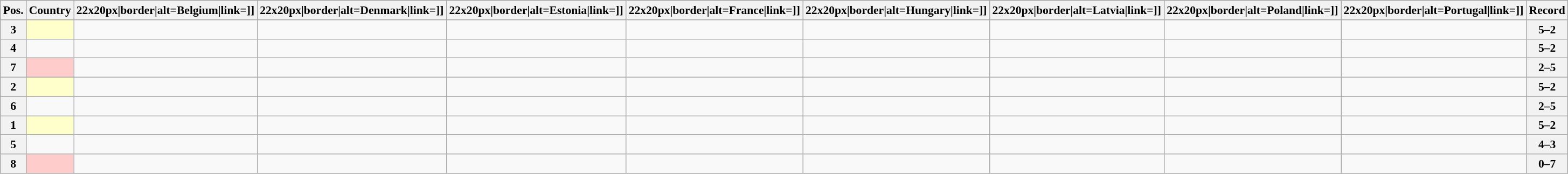<table class="wikitable sortable nowrap" style="text-align:center; font-size:0.9em;">
<tr>
<th>Pos.</th>
<th>Country</th>
<th [[Image:>22x20px|border|alt=Belgium|link=]]</th>
<th [[Image:>22x20px|border|alt=Denmark|link=]]</th>
<th [[Image:>22x20px|border|alt=Estonia|link=]]</th>
<th [[Image:>22x20px|border|alt=France|link=]]</th>
<th [[Image:>22x20px|border|alt=Hungary|link=]]</th>
<th [[Image:>22x20px|border|alt=Latvia|link=]]</th>
<th [[Image:>22x20px|border|alt=Poland|link=]]</th>
<th [[Image:>22x20px|border|alt=Portugal|link=]]</th>
<th>Record</th>
</tr>
<tr>
<th>3</th>
<td style="text-align:left; background:#ffffcc;"></td>
<td></td>
<td></td>
<td></td>
<td></td>
<td></td>
<td></td>
<td></td>
<td></td>
<th>5–2</th>
</tr>
<tr>
<th>4</th>
<td style="text-align:left;"></td>
<td></td>
<td></td>
<td></td>
<td></td>
<td></td>
<td></td>
<td></td>
<td></td>
<th>5–2</th>
</tr>
<tr>
<th>7</th>
<td style="text-align:left; background:#ffcccc;"></td>
<td></td>
<td></td>
<td></td>
<td></td>
<td></td>
<td></td>
<td></td>
<td></td>
<th>2–5</th>
</tr>
<tr>
<th>2</th>
<td style="text-align:left; background:#ffffcc;"></td>
<td></td>
<td></td>
<td></td>
<td></td>
<td></td>
<td></td>
<td></td>
<td></td>
<th>5–2</th>
</tr>
<tr>
<th>6</th>
<td style="text-align:left;"></td>
<td></td>
<td></td>
<td></td>
<td></td>
<td></td>
<td></td>
<td></td>
<td></td>
<th>2–5</th>
</tr>
<tr>
<th>1</th>
<td style="text-align:left; background:#ffffcc;"></td>
<td></td>
<td></td>
<td></td>
<td></td>
<td></td>
<td></td>
<td></td>
<td></td>
<th>5–2</th>
</tr>
<tr>
<th>5</th>
<td style="text-align:left;"></td>
<td></td>
<td></td>
<td></td>
<td></td>
<td></td>
<td></td>
<td></td>
<td></td>
<th>4–3</th>
</tr>
<tr>
<th>8</th>
<td style="text-align:left; background:#ffcccc;"></td>
<td></td>
<td></td>
<td></td>
<td></td>
<td></td>
<td></td>
<td></td>
<td></td>
<th>0–7</th>
</tr>
</table>
